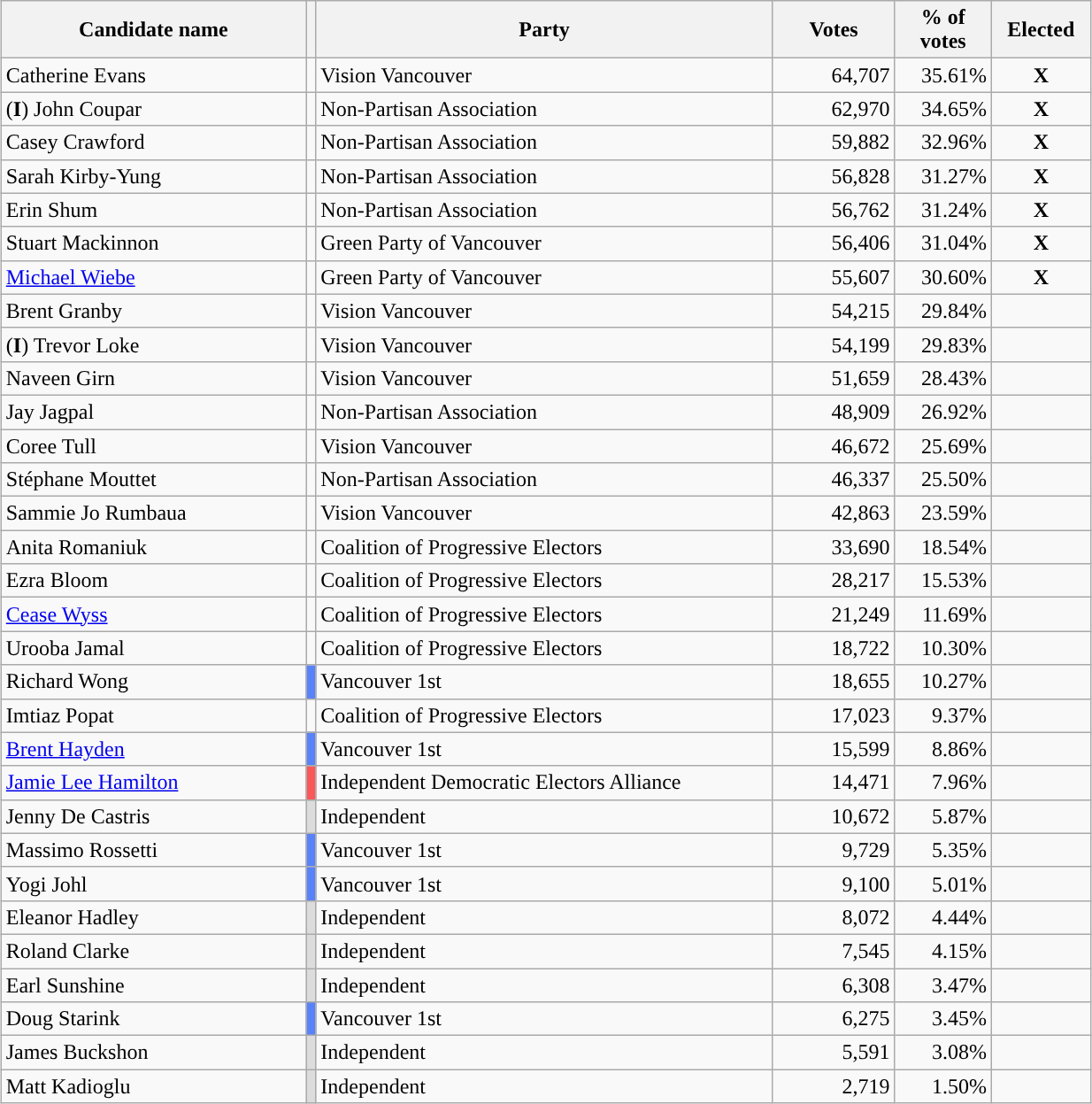<table class="wikitable sortable" style="margin:5px; width: 65%">
<tr>
<th style="width:20%;">Candidate name</th>
<th class="unsortable" style="width:0.05%;"></th>
<th style="width:30%;">Party</th>
<th style="width:8%;">Votes</th>
<th style="width:5%;">% of votes</th>
<th style="width:5%;">Elected</th>
</tr>
<tr>
<td data-sort-value="Evans, Catherine">Catherine Evans</td>
<td style="background:"></td>
<td>Vision Vancouver</td>
<td style="text-align: right;">64,707</td>
<td style="text-align: right;">35.61%</td>
<td style="text-align: center;"><strong>X</strong></td>
</tr>
<tr>
<td data-sort-value="Coupar, John">(<strong>I</strong>) John Coupar</td>
<td style="background:"></td>
<td>Non-Partisan Association</td>
<td style="text-align: right;">62,970</td>
<td style="text-align: right;">34.65%</td>
<td style="text-align: center;"><strong>X</strong></td>
</tr>
<tr>
<td data-sort-value="Crawford, Casey">Casey Crawford</td>
<td style="background:"></td>
<td>Non-Partisan Association</td>
<td style="text-align: right;">59,882</td>
<td style="text-align: right;">32.96%</td>
<td style="text-align: center;"><strong>X</strong></td>
</tr>
<tr>
<td data-sort-value="Kirby-Yung, Sarah">Sarah Kirby-Yung</td>
<td style="background:"></td>
<td>Non-Partisan Association</td>
<td style="text-align: right;">56,828</td>
<td style="text-align: right;">31.27%</td>
<td style="text-align: center;"><strong>X</strong></td>
</tr>
<tr>
<td data-sort-value="Shum, Erin">Erin Shum</td>
<td style="background:"></td>
<td>Non-Partisan Association</td>
<td style="text-align: right;">56,762</td>
<td style="text-align: right;">31.24%</td>
<td style="text-align: center;"><strong>X</strong></td>
</tr>
<tr>
<td data-sort-value="Mackinnon, Stuart">Stuart Mackinnon</td>
<td style="background:"></td>
<td>Green Party of Vancouver</td>
<td style="text-align: right;">56,406</td>
<td style="text-align: right;">31.04%</td>
<td style="text-align: center;"><strong>X</strong></td>
</tr>
<tr>
<td data-sort-value="Wiebe, Michael"><a href='#'>Michael Wiebe</a></td>
<td style="background:"></td>
<td>Green Party of Vancouver</td>
<td style="text-align: right;">55,607</td>
<td style="text-align: right;">30.60%</td>
<td style="text-align: center;"><strong>X</strong></td>
</tr>
<tr>
<td data-sort-value="Granby, Brent">Brent Granby</td>
<td style="background:"></td>
<td>Vision Vancouver</td>
<td style="text-align: right;">54,215</td>
<td style="text-align: right;">29.84%</td>
<td></td>
</tr>
<tr>
<td data-sort-value="Loke, Trevor">(<strong>I</strong>) Trevor Loke</td>
<td style="background:"></td>
<td>Vision Vancouver</td>
<td style="text-align: right;">54,199</td>
<td style="text-align: right;">29.83%</td>
<td></td>
</tr>
<tr>
<td data-sort-value="Girn, Naveen">Naveen Girn</td>
<td style="background:"></td>
<td>Vision Vancouver</td>
<td style="text-align: right;">51,659</td>
<td style="text-align: right;">28.43%</td>
<td></td>
</tr>
<tr>
<td data-sort-value="Jagpal, Jay">Jay Jagpal</td>
<td style="background:"></td>
<td>Non-Partisan Association</td>
<td style="text-align: right;">48,909</td>
<td style="text-align: right;">26.92%</td>
<td></td>
</tr>
<tr>
<td data-sort-value="Tull, Coree">Coree Tull</td>
<td style="background:"></td>
<td>Vision Vancouver</td>
<td style="text-align: right;">46,672</td>
<td style="text-align: right;">25.69%</td>
<td></td>
</tr>
<tr>
<td data-sort-value="Mouttet, Stéphane">Stéphane Mouttet</td>
<td style="background:"></td>
<td>Non-Partisan Association</td>
<td style="text-align: right;">46,337</td>
<td style="text-align: right;">25.50%</td>
<td></td>
</tr>
<tr>
<td data-sort-value="Rumbaua, Sammie Jo">Sammie Jo Rumbaua</td>
<td style="background:"></td>
<td>Vision Vancouver</td>
<td style="text-align: right;">42,863</td>
<td style="text-align: right;">23.59%</td>
<td></td>
</tr>
<tr>
<td data-sort-value="Romaniuk, Anita">Anita Romaniuk</td>
<td style="background:"></td>
<td>Coalition of Progressive Electors</td>
<td style="text-align: right;">33,690</td>
<td style="text-align: right;">18.54%</td>
<td></td>
</tr>
<tr>
<td data-sort-value="Bloom, Ezra">Ezra Bloom</td>
<td style="background:"></td>
<td>Coalition of Progressive Electors</td>
<td style="text-align: right;">28,217</td>
<td style="text-align: right;">15.53%</td>
<td></td>
</tr>
<tr>
<td data-sort-value="Wyss, Cease"><a href='#'>Cease Wyss</a></td>
<td style="background:"></td>
<td>Coalition of Progressive Electors</td>
<td style="text-align: right;">21,249</td>
<td style="text-align: right;">11.69%</td>
<td></td>
</tr>
<tr>
<td data-sort-value="Jamal, Urooba">Urooba Jamal</td>
<td style="background:"></td>
<td>Coalition of Progressive Electors</td>
<td style="text-align: right;">18,722</td>
<td style="text-align: right;">10.30%</td>
<td></td>
</tr>
<tr>
<td data-sort-value="Wong, Richard">Richard Wong</td>
<td style="background:#5882FA;"></td>
<td>Vancouver 1st</td>
<td style="text-align: right;">18,655</td>
<td style="text-align: right;">10.27%</td>
<td></td>
</tr>
<tr>
<td data-sort-value="Popat, Imtiaz">Imtiaz Popat</td>
<td style="background:"></td>
<td>Coalition of Progressive Electors</td>
<td style="text-align: right;">17,023</td>
<td style="text-align: right;">9.37%</td>
<td></td>
</tr>
<tr>
<td data-sort-value="Hayden, Brent"><a href='#'>Brent Hayden</a></td>
<td style="background:#5882FA;"></td>
<td>Vancouver 1st</td>
<td style="text-align: right;">15,599</td>
<td style="text-align: right;">8.86%</td>
<td></td>
</tr>
<tr>
<td data-sort-value="Hamilton, Jamie Lee"><a href='#'>Jamie Lee Hamilton</a></td>
<td style="background:#FA5858;"></td>
<td>Independent Democratic Electors Alliance</td>
<td style="text-align: right;">14,471</td>
<td style="text-align: right;">7.96%</td>
<td></td>
</tr>
<tr>
<td data-sort-value="De Castris, Jenny">Jenny De Castris</td>
<td style="background:gainsboro;"></td>
<td>Independent</td>
<td style="text-align: right;">10,672</td>
<td style="text-align: right;">5.87%</td>
<td></td>
</tr>
<tr>
<td data-sort-value="Rossetti, Massimo">Massimo Rossetti</td>
<td style="background:#5882FA;"></td>
<td>Vancouver 1st</td>
<td style="text-align: right;">9,729</td>
<td style="text-align: right;">5.35%</td>
<td></td>
</tr>
<tr>
<td data-sort-value="Johl, Yogi">Yogi Johl</td>
<td style="background:#5882FA;"></td>
<td>Vancouver 1st</td>
<td style="text-align: right;">9,100</td>
<td style="text-align: right;">5.01%</td>
<td></td>
</tr>
<tr>
<td data-sort-value="Hadley, Eleanor">Eleanor Hadley</td>
<td style="background:gainsboro;"></td>
<td>Independent</td>
<td style="text-align: right;">8,072</td>
<td style="text-align: right;">4.44%</td>
<td></td>
</tr>
<tr>
<td data-sort-value="Clarke, Roland">Roland Clarke</td>
<td style="background:gainsboro;"></td>
<td>Independent</td>
<td style="text-align: right;">7,545</td>
<td style="text-align: right;">4.15%</td>
<td></td>
</tr>
<tr>
<td data-sort-value="Sunshine, Earl">Earl Sunshine</td>
<td style="background:gainsboro;"></td>
<td>Independent</td>
<td style="text-align: right;">6,308</td>
<td style="text-align: right;">3.47%</td>
<td></td>
</tr>
<tr>
<td data-sort-value="Starink, Doug">Doug Starink</td>
<td style="background:#5882FA;"></td>
<td>Vancouver 1st</td>
<td style="text-align: right;">6,275</td>
<td style="text-align: right;">3.45%</td>
<td></td>
</tr>
<tr>
<td data-sort-value="Buckshon, James">James Buckshon</td>
<td style="background:gainsboro;"></td>
<td>Independent</td>
<td style="text-align: right;">5,591</td>
<td style="text-align: right;">3.08%</td>
<td></td>
</tr>
<tr>
<td data-sort-value="Kadioglu, Matt">Matt Kadioglu</td>
<td style="background:gainsboro;"></td>
<td>Independent</td>
<td style="text-align: right;">2,719</td>
<td style="text-align: right;">1.50%</td>
<td></td>
</tr>
</table>
